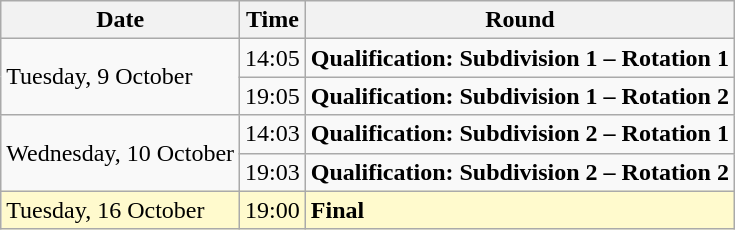<table class="wikitable">
<tr>
<th>Date</th>
<th>Time</th>
<th>Round</th>
</tr>
<tr>
<td rowspan=2>Tuesday, 9 October</td>
<td>14:05</td>
<td><strong>Qualification: Subdivision 1 – Rotation 1</strong></td>
</tr>
<tr>
<td>19:05</td>
<td><strong>Qualification: Subdivision 1 – Rotation 2</strong></td>
</tr>
<tr>
<td rowspan=2>Wednesday, 10 October</td>
<td>14:03</td>
<td><strong>Qualification: Subdivision 2 – Rotation 1</strong></td>
</tr>
<tr>
<td>19:03</td>
<td><strong>Qualification: Subdivision 2 – Rotation 2</strong></td>
</tr>
<tr style=background:lemonchiffon>
<td>Tuesday, 16 October</td>
<td>19:00</td>
<td><strong>Final</strong></td>
</tr>
</table>
